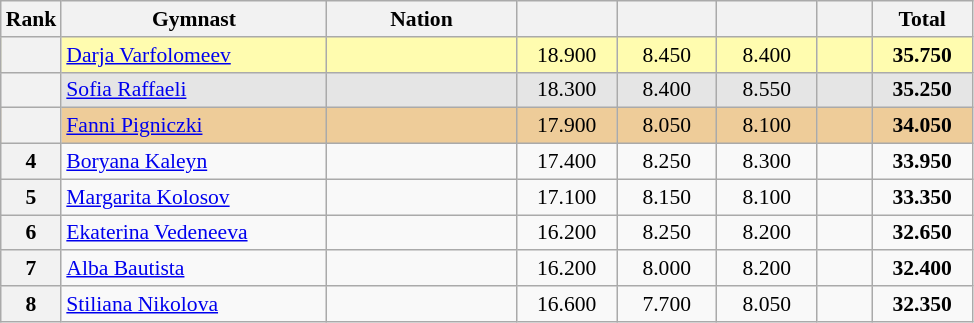<table class="wikitable sortable" style="text-align:center; font-size:90%">
<tr>
<th scope="col" style="width:20px;">Rank</th>
<th ! scope="col" style="width:170px;">Gymnast</th>
<th ! scope="col" style="width:120px;">Nation</th>
<th ! scope="col" style="width:60px;"></th>
<th ! scope="col" style="width:60px;"></th>
<th ! scope="col" style="width:60px;"></th>
<th ! scope="col" style="width:30px;"></th>
<th ! scope="col" style="width:60px;">Total</th>
</tr>
<tr bgcolor=fffcaf>
<th scope=row></th>
<td align=left><a href='#'>Darja Varfolomeev</a></td>
<td align=left></td>
<td>18.900</td>
<td>8.450</td>
<td>8.400</td>
<td></td>
<td><strong>35.750</strong></td>
</tr>
<tr bgcolor=e5e5e5>
<th scope=row></th>
<td align=left><a href='#'>Sofia Raffaeli</a></td>
<td align=left></td>
<td>18.300</td>
<td>8.400</td>
<td>8.550</td>
<td></td>
<td><strong>35.250</strong></td>
</tr>
<tr bgcolor=eecc99>
<th scope=row></th>
<td align=left><a href='#'>Fanni Pigniczki</a></td>
<td align=left></td>
<td>17.900</td>
<td>8.050</td>
<td>8.100</td>
<td></td>
<td><strong>34.050</strong></td>
</tr>
<tr>
<th scope=row>4</th>
<td align=left><a href='#'>Boryana Kaleyn</a></td>
<td align=left></td>
<td>17.400</td>
<td>8.250</td>
<td>8.300</td>
<td></td>
<td><strong>33.950</strong></td>
</tr>
<tr>
<th scope=row>5</th>
<td align=left><a href='#'>Margarita Kolosov</a></td>
<td align=left></td>
<td>17.100</td>
<td>8.150</td>
<td>8.100</td>
<td></td>
<td><strong>33.350</strong></td>
</tr>
<tr>
<th scope=row>6</th>
<td align=left><a href='#'>Ekaterina Vedeneeva</a></td>
<td align=left></td>
<td>16.200</td>
<td>8.250</td>
<td>8.200</td>
<td></td>
<td><strong>32.650</strong></td>
</tr>
<tr>
<th scope=row>7</th>
<td align=left><a href='#'>Alba Bautista</a></td>
<td align=left></td>
<td>16.200</td>
<td>8.000</td>
<td>8.200</td>
<td></td>
<td><strong>32.400</strong></td>
</tr>
<tr>
<th scope=row>8</th>
<td align=left><a href='#'>Stiliana Nikolova</a></td>
<td align=left></td>
<td>16.600</td>
<td>7.700</td>
<td>8.050</td>
<td></td>
<td><strong>32.350</strong></td>
</tr>
</table>
